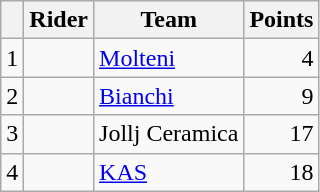<table class="wikitable">
<tr>
<th></th>
<th>Rider</th>
<th>Team</th>
<th>Points</th>
</tr>
<tr>
<td>1</td>
<td>  </td>
<td><a href='#'>Molteni</a></td>
<td align=right>4</td>
</tr>
<tr>
<td>2</td>
<td></td>
<td><a href='#'>Bianchi</a></td>
<td align=right>9</td>
</tr>
<tr>
<td>3</td>
<td></td>
<td>Jollj Ceramica</td>
<td align=right>17</td>
</tr>
<tr>
<td>4</td>
<td> </td>
<td><a href='#'>KAS</a></td>
<td align=right>18</td>
</tr>
</table>
